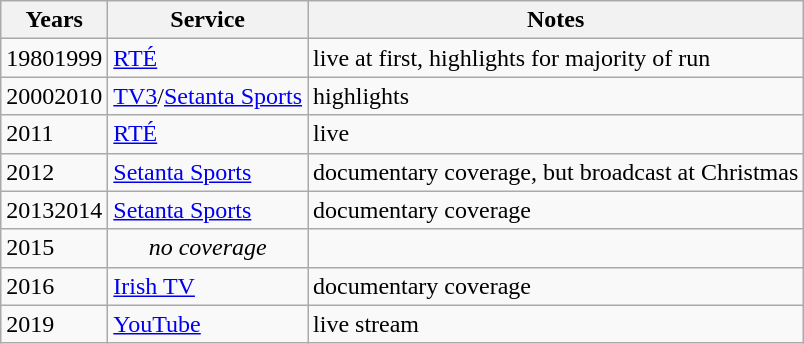<table class="wikitable sortable">
<tr>
<th>Years</th>
<th>Service</th>
<th class="unsortable">Notes</th>
</tr>
<tr>
<td>19801999</td>
<td><a href='#'>RTÉ</a></td>
<td>live at first, highlights for majority of run</td>
</tr>
<tr>
<td>20002010</td>
<td><a href='#'>TV3</a>/<a href='#'>Setanta Sports</a></td>
<td>highlights</td>
</tr>
<tr>
<td>2011</td>
<td><a href='#'>RTÉ</a></td>
<td>live</td>
</tr>
<tr>
<td>2012</td>
<td><a href='#'>Setanta Sports</a></td>
<td>documentary coverage, but broadcast at Christmas</td>
</tr>
<tr>
<td>20132014</td>
<td><a href='#'>Setanta Sports</a></td>
<td>documentary coverage</td>
</tr>
<tr>
<td>2015</td>
<td align="center" data-sort-value=""><em>no coverage</em></td>
</tr>
<tr>
<td>2016</td>
<td><a href='#'>Irish TV</a></td>
<td>documentary coverage</td>
</tr>
<tr>
<td>2019</td>
<td><a href='#'>YouTube</a></td>
<td>live stream</td>
</tr>
</table>
